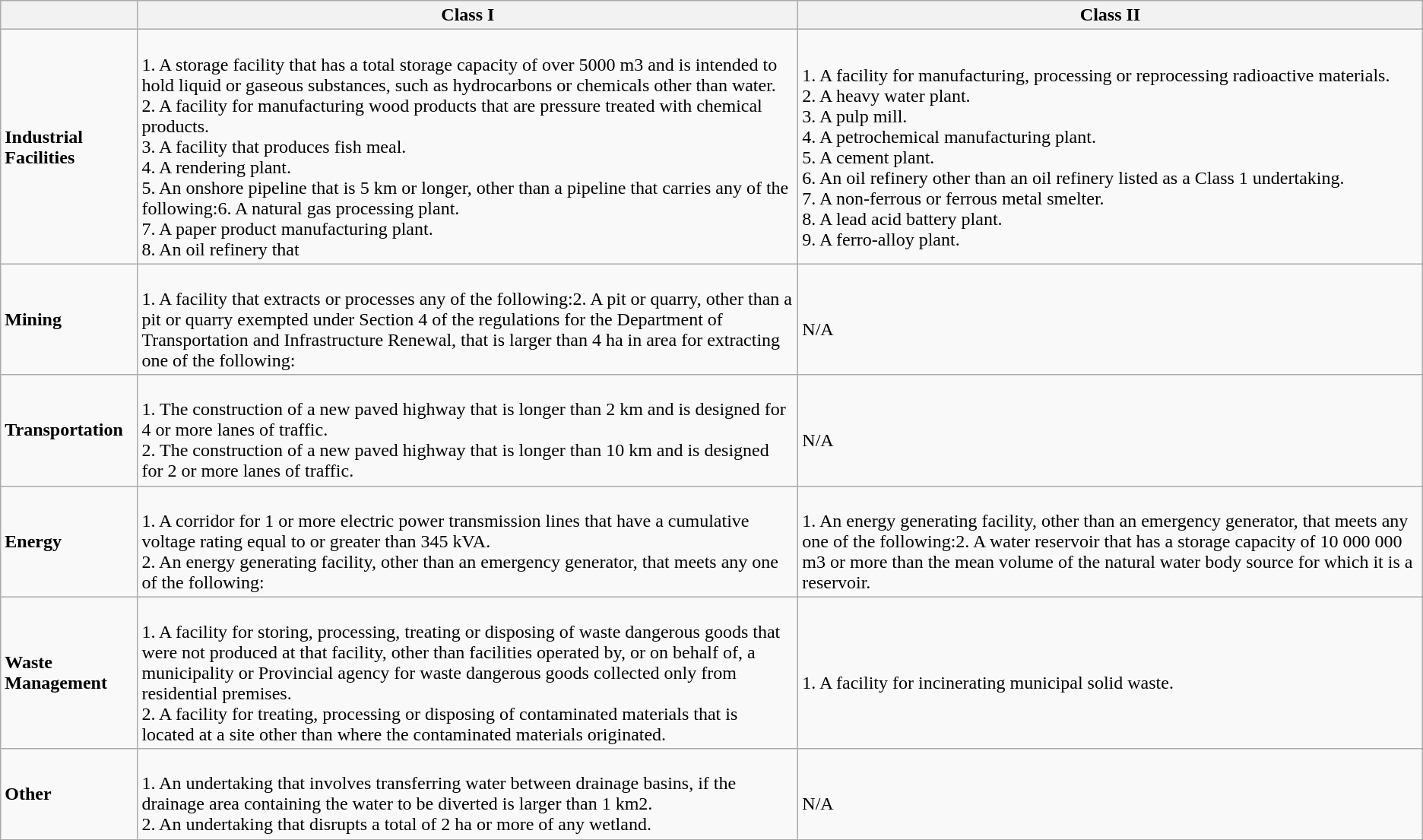<table class="wikitable">
<tr>
<th></th>
<th>Class I</th>
<th>Class II</th>
</tr>
<tr>
<td><strong>Industrial Facilities</strong></td>
<td><br>1. A storage facility that has a total storage capacity of over 5000 m3 and is intended to hold liquid or gaseous substances, such as hydrocarbons or chemicals other than water.<br>2. A facility for manufacturing wood products that are pressure treated with chemical products.<br>3. A facility that produces fish meal.<br>4. A rendering plant.<br>5. An onshore pipeline that is 5 km or longer, other than a pipeline that carries any of the following:6. A natural gas processing plant.<br>7. A paper product manufacturing plant.<br>8. An oil refinery that</td>
<td><br>1. A facility for manufacturing, processing or reprocessing radioactive materials.<br>2. A heavy water plant.<br>3. A pulp mill.<br>4. A petrochemical manufacturing plant.<br>5. A cement plant.<br>6. An oil refinery other than an oil refinery listed as a Class 1 undertaking.<br>7. A non-ferrous or ferrous metal smelter.<br>8. A lead acid battery plant.<br>9. A ferro-alloy plant.</td>
</tr>
<tr>
<td><strong>Mining</strong></td>
<td><br>1. A facility that extracts or processes any of the following:2. A pit or quarry, other than a pit or quarry exempted under Section 4 of the regulations for the Department of Transportation and Infrastructure Renewal, that is larger than 4 ha in area for extracting one of the following:</td>
<td><br>N/A</td>
</tr>
<tr>
<td><strong>Transportation</strong></td>
<td><br>1. The construction of a new paved highway that is longer than 2 km and is designed for 4 or more lanes of traffic.<br>2. The construction of a new paved highway that is longer than 10 km and is designed for 2 or more lanes of traffic.</td>
<td><br>N/A</td>
</tr>
<tr>
<td><strong>Energy</strong></td>
<td><br>1. A corridor for 1 or more electric power transmission lines that have a cumulative voltage rating equal to or greater than 345 kVA.<br>2. An energy generating facility, other than an emergency generator, that meets any one of the following:</td>
<td><br>1. An energy generating facility, other than an emergency generator, that meets any one of the following:2. A water reservoir that has a storage capacity of 10 000 000 m3 or more than the mean volume of the natural water body source for which it is a reservoir.</td>
</tr>
<tr>
<td><strong>Waste Management</strong></td>
<td><br>1. A facility for storing, processing, treating or disposing of waste dangerous goods that were not produced at that facility, other than facilities operated by, or on behalf of, a municipality or Provincial agency for waste dangerous goods collected only from residential premises.<br>2. A facility for treating, processing or disposing of contaminated materials that is located at a site other than where the contaminated materials originated.</td>
<td><br>1. A facility for incinerating municipal solid waste.</td>
</tr>
<tr>
<td><strong>Other</strong></td>
<td><br>1. An undertaking that involves transferring water between drainage basins, if the drainage area containing the water to be diverted is larger than 1 km2.<br>2. An undertaking that disrupts a total of 2 ha or more of any wetland.</td>
<td><br>N/A</td>
</tr>
</table>
